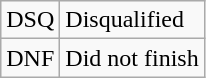<table class="wikitable">
<tr>
<td style="text-align:center;">DSQ</td>
<td>Disqualified</td>
</tr>
<tr>
<td style="text-align:center;">DNF</td>
<td>Did not finish</td>
</tr>
</table>
